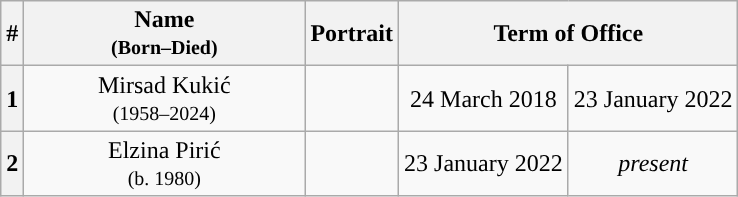<table class="wikitable" style="text-align:center">
<tr ->
<th>#</th>
<th width=180>Name<br><small>(Born–Died)</small></th>
<th>Portrait</th>
<th colspan=2>Term of Office</th>
</tr>
<tr ->
<th align=center style="background: ">1</th>
<td>Mirsad Kukić<br><small>(1958–2024)</small></td>
<td></td>
<td>24 March 2018</td>
<td>23 January 2022</td>
</tr>
<tr ->
<th align=center style="background: ">2</th>
<td>Elzina Pirić<br><small>(b. 1980)</small></td>
<td></td>
<td>23 January 2022</td>
<td><em>present</em></td>
</tr>
</table>
